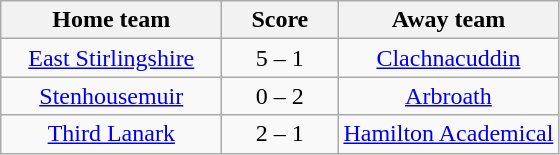<table class="wikitable" style="text-align: center">
<tr>
<th width=140>Home team</th>
<th width=70>Score</th>
<th width=140>Away team</th>
</tr>
<tr>
<td><a href='#'>East Stirlingshire</a></td>
<td>5 – 1</td>
<td><a href='#'>Clachnacuddin</a></td>
</tr>
<tr>
<td><a href='#'>Stenhousemuir</a></td>
<td>0 – 2</td>
<td><a href='#'>Arbroath</a></td>
</tr>
<tr>
<td><a href='#'>Third Lanark</a></td>
<td>2 – 1</td>
<td><a href='#'>Hamilton Academical</a></td>
</tr>
</table>
